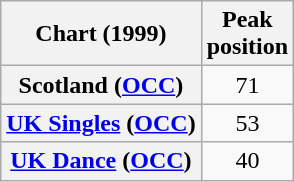<table class="wikitable sortable plainrowheaders" style="text-align:center">
<tr>
<th scope="col">Chart (1999)</th>
<th scope="col">Peak<br>position</th>
</tr>
<tr>
<th scope="row">Scotland (<a href='#'>OCC</a>)</th>
<td>71</td>
</tr>
<tr>
<th scope="row"><a href='#'>UK Singles</a> (<a href='#'>OCC</a>)</th>
<td>53</td>
</tr>
<tr>
<th scope="row"><a href='#'>UK Dance</a> (<a href='#'>OCC</a>)</th>
<td>40</td>
</tr>
</table>
